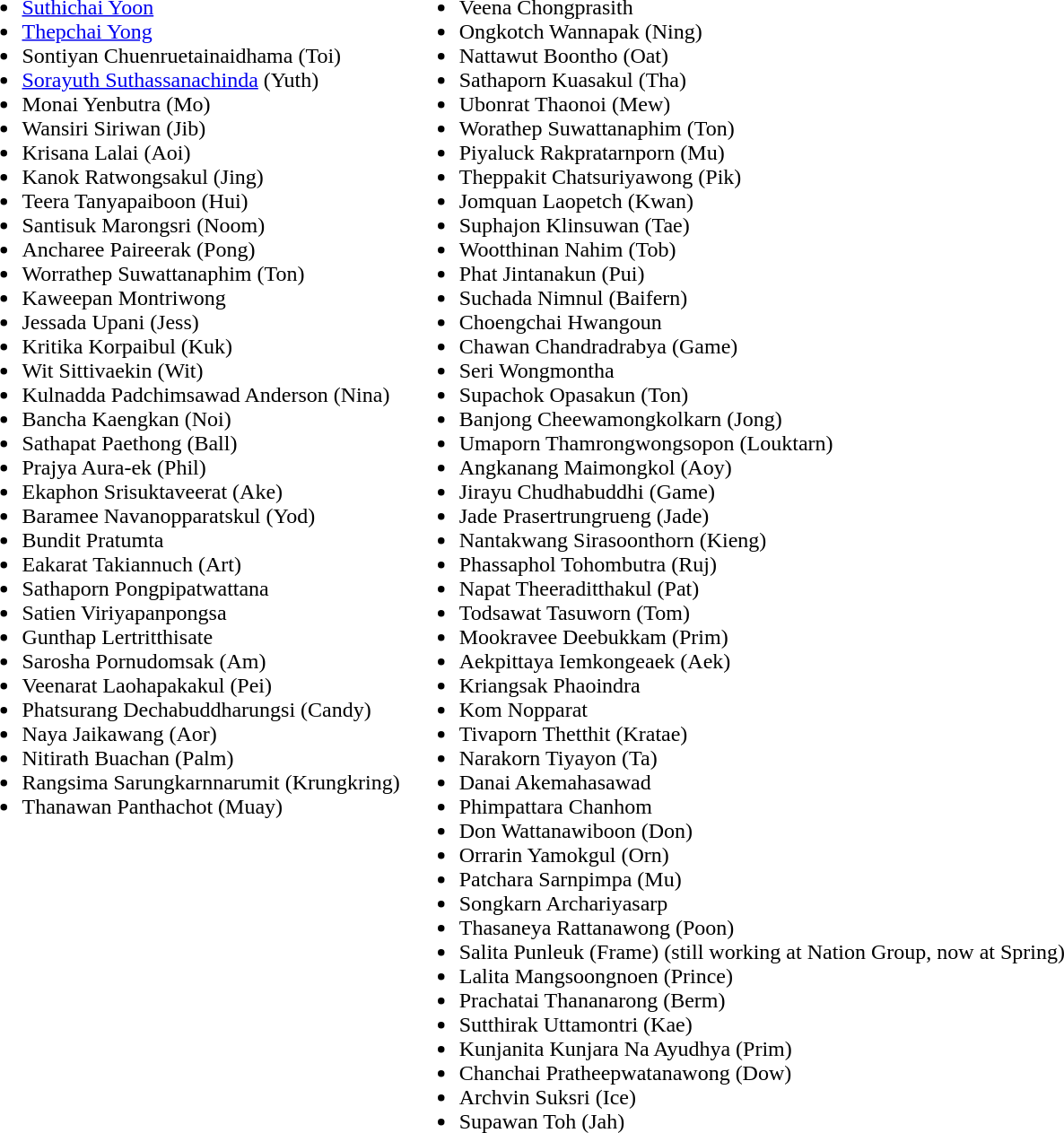<table>
<tr>
<td valign="top"><br><ul><li><a href='#'>Suthichai Yoon</a></li><li><a href='#'>Thepchai Yong</a></li><li>Sontiyan Chuenruetainaidhama (Toi)</li><li><a href='#'>Sorayuth Suthassanachinda</a> (Yuth)</li><li>Monai Yenbutra (Mo)</li><li>Wansiri Siriwan (Jib)</li><li>Krisana Lalai (Aoi)</li><li>Kanok Ratwongsakul (Jing)</li><li>Teera Tanyapaiboon (Hui)</li><li>Santisuk Marongsri (Noom)</li><li>Ancharee Paireerak (Pong)</li><li>Worrathep Suwattanaphim (Ton)</li><li>Kaweepan Montriwong</li><li>Jessada Upani (Jess)</li><li>Kritika Korpaibul (Kuk)</li><li>Wit Sittivaekin (Wit)</li><li>Kulnadda Padchimsawad Anderson (Nina)</li><li>Bancha Kaengkan (Noi)</li><li>Sathapat Paethong (Ball)</li><li>Prajya Aura-ek (Phil)</li><li>Ekaphon Srisuktaveerat (Ake)</li><li>Baramee Navanopparatskul (Yod)</li><li>Bundit Pratumta</li><li>Eakarat Takiannuch (Art)</li><li>Sathaporn Pongpipatwattana</li><li>Satien Viriyapanpongsa</li><li>Gunthap Lertritthisate</li><li>Sarosha Pornudomsak (Am)</li><li>Veenarat Laohapakakul (Pei)</li><li>Phatsurang Dechabuddharungsi (Candy)</li><li>Naya Jaikawang (Aor)</li><li>Nitirath Buachan (Palm)</li><li>Rangsima Sarungkarnnarumit (Krungkring)</li><li>Thanawan Panthachot (Muay)</li></ul></td>
<td valign="top"><br><ul><li>Veena Chongprasith</li><li>Ongkotch Wannapak (Ning)</li><li>Nattawut Boontho (Oat)</li><li>Sathaporn Kuasakul (Tha)</li><li>Ubonrat Thaonoi (Mew)</li><li>Worathep Suwattanaphim (Ton)</li><li>Piyaluck Rakpratarnporn (Mu)</li><li>Theppakit Chatsuriyawong (Pik)</li><li>Jomquan Laopetch (Kwan)</li><li>Suphajon Klinsuwan (Tae)</li><li>Wootthinan Nahim (Tob)</li><li>Phat Jintanakun (Pui)</li><li>Suchada Nimnul (Baifern)</li><li>Choengchai Hwangoun</li><li>Chawan Chandradrabya (Game)</li><li>Seri Wongmontha</li><li>Supachok Opasakun (Ton)</li><li>Banjong Cheewamongkolkarn (Jong)</li><li>Umaporn Thamrongwongsopon (Louktarn)</li><li>Angkanang Maimongkol (Aoy)</li><li>Jirayu Chudhabuddhi (Game)</li><li>Jade Prasertrungrueng (Jade)</li><li>Nantakwang Sirasoonthorn (Kieng)</li><li>Phassaphol Tohombutra (Ruj)</li><li>Napat Theeraditthakul (Pat)</li><li>Todsawat Tasuworn (Tom)</li><li>Mookravee Deebukkam (Prim)</li><li>Aekpittaya Iemkongeaek (Aek)</li><li>Kriangsak Phaoindra</li><li>Kom Nopparat</li><li>Tivaporn Thetthit (Kratae)</li><li>Narakorn Tiyayon (Ta)</li><li>Danai Akemahasawad</li><li>Phimpattara Chanhom</li><li>Don Wattanawiboon (Don)</li><li>Orrarin Yamokgul (Orn)</li><li>Patchara Sarnpimpa (Mu)</li><li>Songkarn Archariyasarp</li><li>Thasaneya Rattanawong (Poon)</li><li>Salita Punleuk (Frame) (still working at Nation Group, now at Spring)</li><li>Lalita Mangsoongnoen (Prince)</li><li>Prachatai Thananarong (Berm)</li><li>Sutthirak Uttamontri (Kae)</li><li>Kunjanita Kunjara Na Ayudhya (Prim)</li><li>Chanchai Pratheepwatanawong (Dow)</li><li>Archvin Suksri (Ice)</li><li>Supawan Toh (Jah)</li></ul></td>
</tr>
</table>
